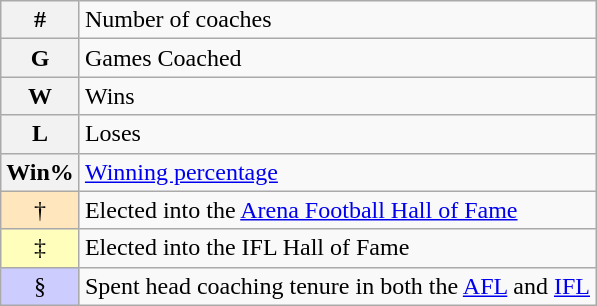<table class="wikitable">
<tr>
<th>#</th>
<td>Number of coaches</td>
</tr>
<tr>
<th>G</th>
<td>Games Coached</td>
</tr>
<tr>
<th>W</th>
<td>Wins</td>
</tr>
<tr>
<th>L</th>
<td>Loses</td>
</tr>
<tr>
<th>Win%</th>
<td><a href='#'>Winning percentage</a></td>
</tr>
<tr>
<td style="background-color:#FFE6BD; text-align:center">†</td>
<td>Elected into the <a href='#'>Arena Football Hall of Fame</a></td>
</tr>
<tr>
<td style="background-color:#ffb; text-align:center">‡</td>
<td>Elected into the IFL Hall of Fame</td>
</tr>
<tr>
<td style="background-color:#CCCCFF; text-align:center">§</td>
<td>Spent head coaching tenure in both the <a href='#'>AFL</a> and <a href='#'>IFL</a></td>
</tr>
</table>
